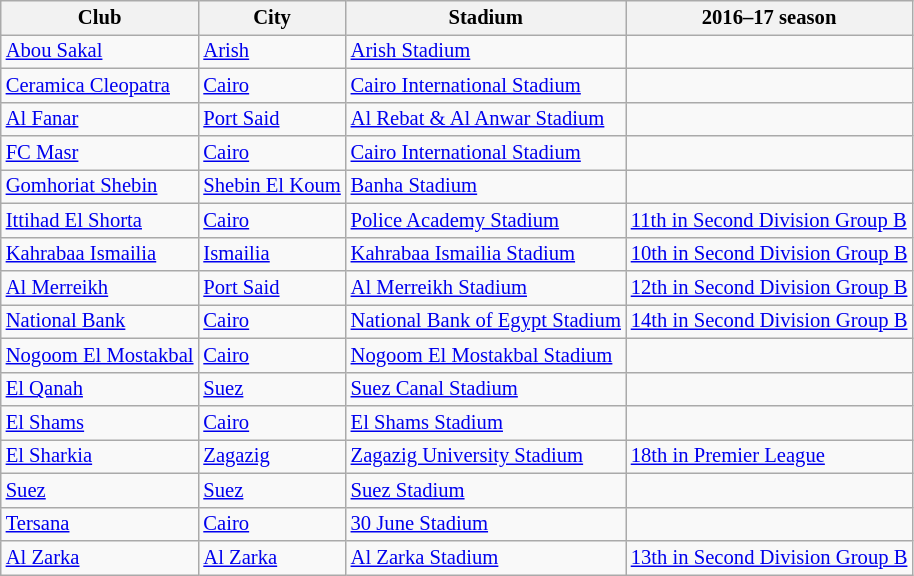<table class="wikitable sortable" style="font-size:86%">
<tr>
<th>Club</th>
<th>City</th>
<th>Stadium</th>
<th>2016–17 season</th>
</tr>
<tr>
<td><a href='#'>Abou Sakal</a></td>
<td><a href='#'>Arish</a></td>
<td><a href='#'>Arish Stadium</a></td>
<td></td>
</tr>
<tr>
<td><a href='#'>Ceramica Cleopatra</a></td>
<td><a href='#'>Cairo</a></td>
<td><a href='#'>Cairo International Stadium</a></td>
<td></td>
</tr>
<tr>
<td><a href='#'>Al Fanar</a></td>
<td><a href='#'>Port Said</a></td>
<td><a href='#'>Al Rebat & Al Anwar Stadium</a></td>
<td></td>
</tr>
<tr>
<td><a href='#'>FC Masr</a></td>
<td><a href='#'>Cairo</a></td>
<td><a href='#'>Cairo International Stadium</a></td>
<td></td>
</tr>
<tr>
<td><a href='#'>Gomhoriat Shebin</a></td>
<td><a href='#'>Shebin El Koum</a></td>
<td><a href='#'>Banha Stadium</a></td>
<td></td>
</tr>
<tr>
<td><a href='#'>Ittihad El Shorta</a></td>
<td><a href='#'>Cairo</a></td>
<td><a href='#'>Police Academy Stadium</a></td>
<td><a href='#'>11th in Second Division Group B</a></td>
</tr>
<tr>
<td><a href='#'>Kahrabaa Ismailia</a></td>
<td><a href='#'>Ismailia</a></td>
<td><a href='#'>Kahrabaa Ismailia Stadium</a></td>
<td><a href='#'>10th in Second Division Group B</a></td>
</tr>
<tr>
<td><a href='#'>Al Merreikh</a></td>
<td><a href='#'>Port Said</a></td>
<td><a href='#'>Al Merreikh Stadium</a></td>
<td><a href='#'>12th in Second Division Group B</a></td>
</tr>
<tr>
<td><a href='#'>National Bank</a></td>
<td><a href='#'>Cairo</a></td>
<td><a href='#'>National Bank of Egypt Stadium</a></td>
<td><a href='#'>14th in Second Division Group B</a></td>
</tr>
<tr>
<td><a href='#'>Nogoom El Mostakbal</a></td>
<td><a href='#'>Cairo</a></td>
<td><a href='#'>Nogoom El Mostakbal Stadium</a></td>
<td></td>
</tr>
<tr>
<td><a href='#'>El Qanah</a></td>
<td><a href='#'>Suez</a></td>
<td><a href='#'>Suez Canal Stadium</a></td>
<td></td>
</tr>
<tr>
<td><a href='#'>El Shams</a></td>
<td><a href='#'>Cairo</a></td>
<td><a href='#'>El Shams Stadium</a></td>
<td></td>
</tr>
<tr>
<td><a href='#'>El Sharkia</a></td>
<td><a href='#'>Zagazig</a></td>
<td><a href='#'>Zagazig University Stadium</a></td>
<td><a href='#'>18th in Premier League</a></td>
</tr>
<tr>
<td><a href='#'>Suez</a></td>
<td><a href='#'>Suez</a></td>
<td><a href='#'>Suez Stadium</a></td>
<td></td>
</tr>
<tr>
<td><a href='#'>Tersana</a></td>
<td><a href='#'>Cairo</a></td>
<td><a href='#'>30 June Stadium</a></td>
<td></td>
</tr>
<tr>
<td><a href='#'>Al Zarka</a></td>
<td><a href='#'>Al Zarka</a></td>
<td><a href='#'>Al Zarka Stadium</a></td>
<td><a href='#'>13th in Second Division Group B</a></td>
</tr>
</table>
